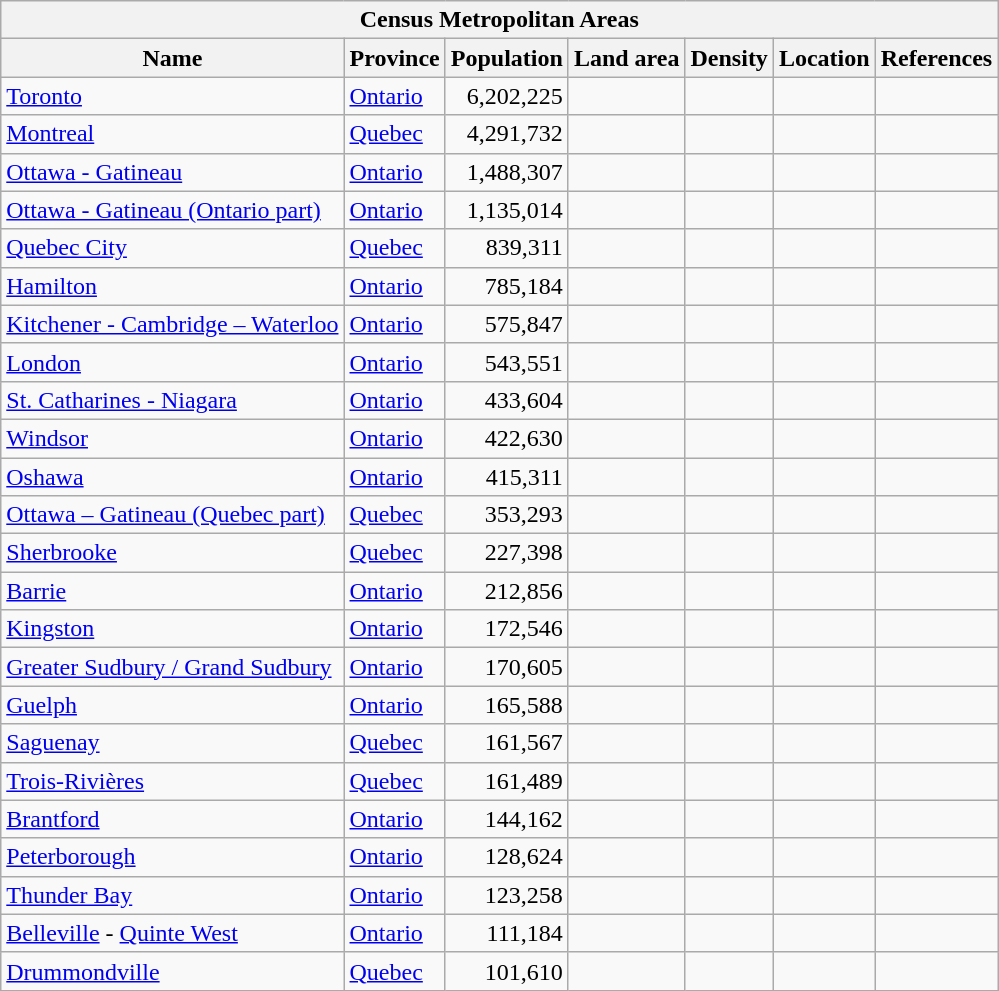<table class="wikitable sortable" style="width:auto;">
<tr>
<th colspan= 9>Census Metropolitan Areas</th>
</tr>
<tr>
<th width="*">Name</th>
<th width="*">Province</th>
<th width="*">Population</th>
<th width="*">Land area</th>
<th width="*">Density</th>
<th width="*">Location</th>
<th width="*">References</th>
</tr>
<tr>
<td><a href='#'>Toronto</a></td>
<td><a href='#'>Ontario</a></td>
<td align=right>6,202,225</td>
<td align=right></td>
<td align=right></td>
<td></td>
<td></td>
</tr>
<tr>
<td><a href='#'>Montreal</a></td>
<td><a href='#'>Quebec</a></td>
<td align=right>4,291,732</td>
<td align=right></td>
<td align=right></td>
<td></td>
<td></td>
</tr>
<tr>
<td><a href='#'>Ottawa - Gatineau</a></td>
<td><a href='#'>Ontario</a></td>
<td align=right>1,488,307</td>
<td align=right></td>
<td align=right></td>
<td></td>
<td></td>
</tr>
<tr>
<td><a href='#'>Ottawa - Gatineau (Ontario part)</a></td>
<td><a href='#'>Ontario</a></td>
<td align=right>1,135,014</td>
<td align=right></td>
<td align=right></td>
<td></td>
<td></td>
</tr>
<tr>
<td><a href='#'>Quebec City</a></td>
<td><a href='#'>Quebec</a></td>
<td align=right>839,311</td>
<td align=right></td>
<td align=right></td>
<td></td>
<td></td>
</tr>
<tr>
<td><a href='#'>Hamilton</a></td>
<td><a href='#'>Ontario</a></td>
<td align=right>785,184</td>
<td align=right></td>
<td align=right></td>
<td></td>
<td></td>
</tr>
<tr>
<td><a href='#'>Kitchener - Cambridge – Waterloo</a></td>
<td><a href='#'>Ontario</a></td>
<td align=right>575,847</td>
<td align=right></td>
<td align=right></td>
<td></td>
<td></td>
</tr>
<tr>
<td><a href='#'>London</a></td>
<td><a href='#'>Ontario</a></td>
<td align=right>543,551</td>
<td align=right></td>
<td align=right></td>
<td></td>
<td></td>
</tr>
<tr>
<td><a href='#'>St. Catharines - Niagara</a></td>
<td><a href='#'>Ontario</a></td>
<td align=right>433,604</td>
<td align=right></td>
<td align=right></td>
<td></td>
<td></td>
</tr>
<tr>
<td><a href='#'>Windsor</a></td>
<td><a href='#'>Ontario</a></td>
<td align=right>422,630</td>
<td align=right></td>
<td align=right></td>
<td></td>
<td></td>
</tr>
<tr>
<td><a href='#'>Oshawa</a></td>
<td><a href='#'>Ontario</a></td>
<td align=right>415,311</td>
<td align=right></td>
<td align=right></td>
<td></td>
<td></td>
</tr>
<tr>
<td><a href='#'>Ottawa – Gatineau (Quebec part)</a></td>
<td><a href='#'>Quebec</a></td>
<td align=right>353,293</td>
<td align=right></td>
<td align=right></td>
<td></td>
<td></td>
</tr>
<tr>
<td><a href='#'>Sherbrooke</a></td>
<td><a href='#'>Quebec</a></td>
<td align=right>227,398</td>
<td align=right></td>
<td align=right></td>
<td></td>
<td></td>
</tr>
<tr>
<td><a href='#'>Barrie</a></td>
<td><a href='#'>Ontario</a></td>
<td align=right>212,856</td>
<td align=right></td>
<td align=right></td>
<td></td>
<td></td>
</tr>
<tr>
<td><a href='#'>Kingston</a></td>
<td><a href='#'>Ontario</a></td>
<td align=right>172,546</td>
<td align=right></td>
<td align=right></td>
<td></td>
<td></td>
</tr>
<tr>
<td><a href='#'>Greater Sudbury / Grand Sudbury</a></td>
<td><a href='#'>Ontario</a></td>
<td align=right>170,605</td>
<td align=right></td>
<td align=right></td>
<td></td>
<td></td>
</tr>
<tr>
<td><a href='#'>Guelph</a></td>
<td><a href='#'>Ontario</a></td>
<td align=right>165,588</td>
<td align=right></td>
<td align=right></td>
<td></td>
<td></td>
</tr>
<tr>
<td><a href='#'>Saguenay</a></td>
<td><a href='#'>Quebec</a></td>
<td align=right>161,567</td>
<td align=right></td>
<td align=right></td>
<td></td>
<td></td>
</tr>
<tr>
<td><a href='#'>Trois-Rivières</a></td>
<td><a href='#'>Quebec</a></td>
<td align=right>161,489</td>
<td align=right></td>
<td align=right></td>
<td></td>
<td></td>
</tr>
<tr>
<td><a href='#'>Brantford</a></td>
<td><a href='#'>Ontario</a></td>
<td align=right>144,162</td>
<td align=right></td>
<td align=right></td>
<td></td>
<td></td>
</tr>
<tr>
<td><a href='#'>Peterborough</a></td>
<td><a href='#'>Ontario</a></td>
<td align=right>128,624</td>
<td align=right></td>
<td align=right></td>
<td></td>
<td></td>
</tr>
<tr>
<td><a href='#'>Thunder Bay</a></td>
<td><a href='#'>Ontario</a></td>
<td align=right>123,258</td>
<td align=right></td>
<td align=right></td>
<td></td>
<td></td>
</tr>
<tr>
<td><a href='#'>Belleville</a> - <a href='#'>Quinte West</a></td>
<td><a href='#'>Ontario</a></td>
<td align=right>111,184</td>
<td align=right></td>
<td align=right></td>
<td></td>
<td></td>
</tr>
<tr>
<td><a href='#'>Drummondville</a></td>
<td><a href='#'>Quebec</a></td>
<td align=right>101,610</td>
<td align=right></td>
<td align=right></td>
<td></td>
<td></td>
</tr>
</table>
